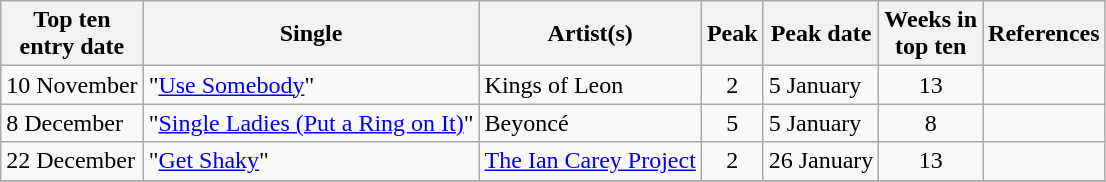<table class="wikitable sortable">
<tr>
<th>Top ten<br>entry date</th>
<th>Single</th>
<th>Artist(s)</th>
<th data-sort-type="number">Peak</th>
<th>Peak date</th>
<th data-sort-type="number">Weeks in<br>top ten</th>
<th>References</th>
</tr>
<tr>
<td>10 November</td>
<td>"<a href='#'>Use Somebody</a>"</td>
<td>Kings of Leon</td>
<td style="text-align:center;">2</td>
<td>5 January</td>
<td style="text-align:center;">13</td>
<td style="text-align:center;"></td>
</tr>
<tr>
<td>8 December</td>
<td>"<a href='#'>Single Ladies (Put a Ring on It)</a>"</td>
<td>Beyoncé</td>
<td style="text-align:center;">5</td>
<td>5 January</td>
<td style="text-align:center;">8</td>
<td style="text-align:center;"></td>
</tr>
<tr>
<td>22 December</td>
<td>"<a href='#'>Get Shaky</a>"</td>
<td><a href='#'>The Ian Carey Project</a></td>
<td style="text-align:center;">2</td>
<td>26 January</td>
<td style="text-align:center;">13</td>
<td style="text-align:center;"></td>
</tr>
<tr>
</tr>
</table>
